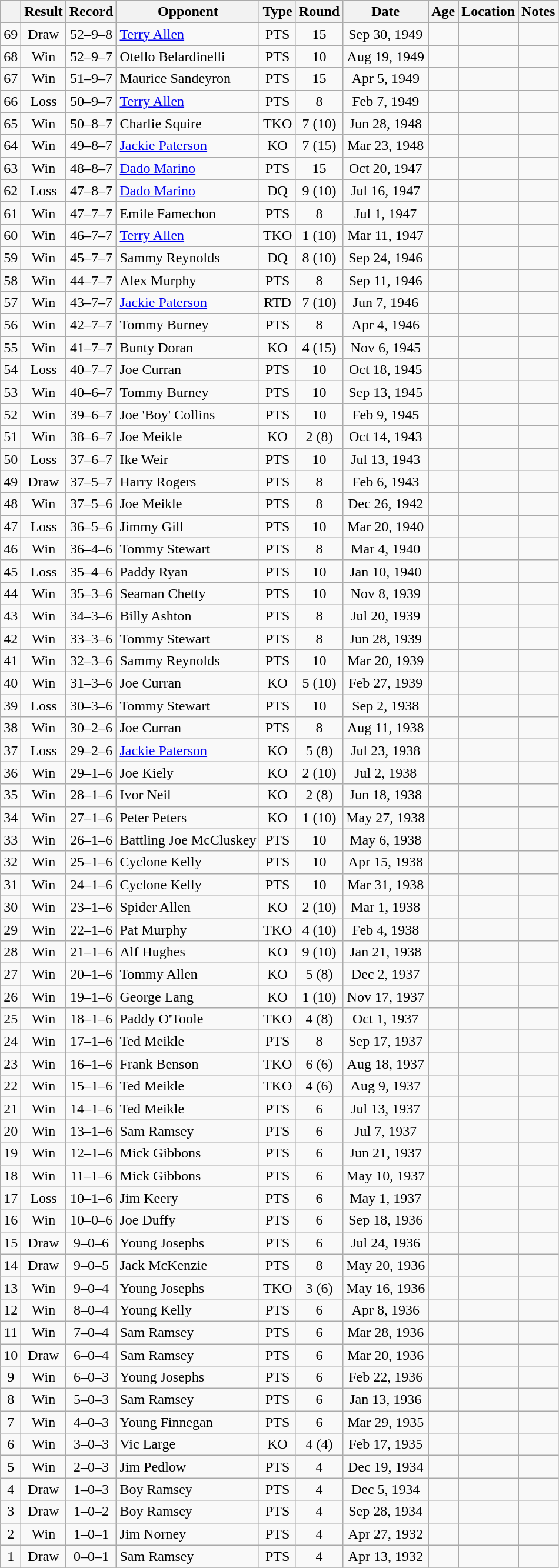<table class="wikitable" style="text-align:center">
<tr>
<th></th>
<th>Result</th>
<th>Record</th>
<th>Opponent</th>
<th>Type</th>
<th>Round</th>
<th>Date</th>
<th>Age</th>
<th>Location</th>
<th>Notes</th>
</tr>
<tr>
<td>69</td>
<td>Draw</td>
<td>52–9–8</td>
<td align=left><a href='#'>Terry Allen</a></td>
<td>PTS</td>
<td>15</td>
<td>Sep 30, 1949</td>
<td style="text-align:left;"></td>
<td style="text-align:left;"></td>
<td style="text-align:left;"></td>
</tr>
<tr>
<td>68</td>
<td>Win</td>
<td>52–9–7</td>
<td align=left>Otello Belardinelli</td>
<td>PTS</td>
<td>10</td>
<td>Aug 19, 1949</td>
<td style="text-align:left;"></td>
<td style="text-align:left;"></td>
<td></td>
</tr>
<tr>
<td>67</td>
<td>Win</td>
<td>51–9–7</td>
<td align=left>Maurice Sandeyron</td>
<td>PTS</td>
<td>15</td>
<td>Apr 5, 1949</td>
<td style="text-align:left;"></td>
<td style="text-align:left;"></td>
<td style="text-align:left;"></td>
</tr>
<tr>
<td>66</td>
<td>Loss</td>
<td>50–9–7</td>
<td align=left><a href='#'>Terry Allen</a></td>
<td>PTS</td>
<td>8</td>
<td>Feb 7, 1949</td>
<td style="text-align:left;"></td>
<td style="text-align:left;"></td>
<td></td>
</tr>
<tr>
<td>65</td>
<td>Win</td>
<td>50–8–7</td>
<td align=left>Charlie Squire</td>
<td>TKO</td>
<td>7 (10)</td>
<td>Jun 28, 1948</td>
<td style="text-align:left;"></td>
<td style="text-align:left;"></td>
<td></td>
</tr>
<tr>
<td>64</td>
<td>Win</td>
<td>49–8–7</td>
<td align=left><a href='#'>Jackie Paterson</a></td>
<td>KO</td>
<td>7 (15)</td>
<td>Mar 23, 1948</td>
<td style="text-align:left;"></td>
<td style="text-align:left;"></td>
<td style="text-align:left;"></td>
</tr>
<tr>
<td>63</td>
<td>Win</td>
<td>48–8–7</td>
<td align=left><a href='#'>Dado Marino</a></td>
<td>PTS</td>
<td>15</td>
<td>Oct 20, 1947</td>
<td style="text-align:left;"></td>
<td style="text-align:left;"></td>
<td style="text-align:left;"></td>
</tr>
<tr>
<td>62</td>
<td>Loss</td>
<td>47–8–7</td>
<td align=left><a href='#'>Dado Marino</a></td>
<td>DQ</td>
<td>9 (10)</td>
<td>Jul 16, 1947</td>
<td style="text-align:left;"></td>
<td style="text-align:left;"></td>
<td style="text-align:left;"></td>
</tr>
<tr>
<td>61</td>
<td>Win</td>
<td>47–7–7</td>
<td align=left>Emile Famechon</td>
<td>PTS</td>
<td>8</td>
<td>Jul 1, 1947</td>
<td style="text-align:left;"></td>
<td style="text-align:left;"></td>
<td></td>
</tr>
<tr>
<td>60</td>
<td>Win</td>
<td>46–7–7</td>
<td align=left><a href='#'>Terry Allen</a></td>
<td>TKO</td>
<td>1 (10)</td>
<td>Mar 11, 1947</td>
<td style="text-align:left;"></td>
<td style="text-align:left;"></td>
<td></td>
</tr>
<tr>
<td>59</td>
<td>Win</td>
<td>45–7–7</td>
<td align=left>Sammy Reynolds</td>
<td>DQ</td>
<td>8 (10)</td>
<td>Sep 24, 1946</td>
<td style="text-align:left;"></td>
<td style="text-align:left;"></td>
<td style="text-align:left;"></td>
</tr>
<tr>
<td>58</td>
<td>Win</td>
<td>44–7–7</td>
<td align=left>Alex Murphy</td>
<td>PTS</td>
<td>8</td>
<td>Sep 11, 1946</td>
<td style="text-align:left;"></td>
<td style="text-align:left;"></td>
<td></td>
</tr>
<tr>
<td>57</td>
<td>Win</td>
<td>43–7–7</td>
<td align=left><a href='#'>Jackie Paterson</a></td>
<td>RTD</td>
<td>7 (10)</td>
<td>Jun 7, 1946</td>
<td style="text-align:left;"></td>
<td style="text-align:left;"></td>
<td></td>
</tr>
<tr>
<td>56</td>
<td>Win</td>
<td>42–7–7</td>
<td align=left>Tommy Burney</td>
<td>PTS</td>
<td>8</td>
<td>Apr 4, 1946</td>
<td style="text-align:left;"></td>
<td style="text-align:left;"></td>
<td></td>
</tr>
<tr>
<td>55</td>
<td>Win</td>
<td>41–7–7</td>
<td align=left>Bunty Doran</td>
<td>KO</td>
<td>4 (15)</td>
<td>Nov 6, 1945</td>
<td style="text-align:left;"></td>
<td style="text-align:left;"></td>
<td style="text-align:left;"></td>
</tr>
<tr>
<td>54</td>
<td>Loss</td>
<td>40–7–7</td>
<td align=left>Joe Curran</td>
<td>PTS</td>
<td>10</td>
<td>Oct 18, 1945</td>
<td style="text-align:left;"></td>
<td style="text-align:left;"></td>
<td></td>
</tr>
<tr>
<td>53</td>
<td>Win</td>
<td>40–6–7</td>
<td align=left>Tommy Burney</td>
<td>PTS</td>
<td>10</td>
<td>Sep 13, 1945</td>
<td style="text-align:left;"></td>
<td style="text-align:left;"></td>
<td></td>
</tr>
<tr>
<td>52</td>
<td>Win</td>
<td>39–6–7</td>
<td align=left>Joe 'Boy' Collins</td>
<td>PTS</td>
<td>10</td>
<td>Feb 9, 1945</td>
<td style="text-align:left;"></td>
<td style="text-align:left;"></td>
<td></td>
</tr>
<tr>
<td>51</td>
<td>Win</td>
<td>38–6–7</td>
<td align=left>Joe Meikle</td>
<td>KO</td>
<td>2 (8)</td>
<td>Oct 14, 1943</td>
<td style="text-align:left;"></td>
<td style="text-align:left;"></td>
<td></td>
</tr>
<tr>
<td>50</td>
<td>Loss</td>
<td>37–6–7</td>
<td align=left>Ike Weir</td>
<td>PTS</td>
<td>10</td>
<td>Jul 13, 1943</td>
<td style="text-align:left;"></td>
<td style="text-align:left;"></td>
<td></td>
</tr>
<tr>
<td>49</td>
<td>Draw</td>
<td>37–5–7</td>
<td align=left>Harry Rogers</td>
<td>PTS</td>
<td>8</td>
<td>Feb 6, 1943</td>
<td style="text-align:left;"></td>
<td style="text-align:left;"></td>
<td></td>
</tr>
<tr>
<td>48</td>
<td>Win</td>
<td>37–5–6</td>
<td align=left>Joe Meikle</td>
<td>PTS</td>
<td>8</td>
<td>Dec 26, 1942</td>
<td style="text-align:left;"></td>
<td style="text-align:left;"></td>
<td></td>
</tr>
<tr>
<td>47</td>
<td>Loss</td>
<td>36–5–6</td>
<td align=left>Jimmy Gill</td>
<td>PTS</td>
<td>10</td>
<td>Mar 20, 1940</td>
<td style="text-align:left;"></td>
<td style="text-align:left;"></td>
<td></td>
</tr>
<tr>
<td>46</td>
<td>Win</td>
<td>36–4–6</td>
<td align=left>Tommy Stewart</td>
<td>PTS</td>
<td>8</td>
<td>Mar 4, 1940</td>
<td style="text-align:left;"></td>
<td style="text-align:left;"></td>
<td></td>
</tr>
<tr>
<td>45</td>
<td>Loss</td>
<td>35–4–6</td>
<td align=left>Paddy Ryan</td>
<td>PTS</td>
<td>10</td>
<td>Jan 10, 1940</td>
<td style="text-align:left;"></td>
<td style="text-align:left;"></td>
<td></td>
</tr>
<tr>
<td>44</td>
<td>Win</td>
<td>35–3–6</td>
<td align=left>Seaman Chetty</td>
<td>PTS</td>
<td>10</td>
<td>Nov 8, 1939</td>
<td style="text-align:left;"></td>
<td style="text-align:left;"></td>
<td></td>
</tr>
<tr>
<td>43</td>
<td>Win</td>
<td>34–3–6</td>
<td align=left>Billy Ashton</td>
<td>PTS</td>
<td>8</td>
<td>Jul 20, 1939</td>
<td style="text-align:left;"></td>
<td style="text-align:left;"></td>
<td></td>
</tr>
<tr>
<td>42</td>
<td>Win</td>
<td>33–3–6</td>
<td align=left>Tommy Stewart</td>
<td>PTS</td>
<td>8</td>
<td>Jun 28, 1939</td>
<td style="text-align:left;"></td>
<td style="text-align:left;"></td>
<td></td>
</tr>
<tr>
<td>41</td>
<td>Win</td>
<td>32–3–6</td>
<td align=left>Sammy Reynolds</td>
<td>PTS</td>
<td>10</td>
<td>Mar 20, 1939</td>
<td style="text-align:left;"></td>
<td style="text-align:left;"></td>
<td></td>
</tr>
<tr>
<td>40</td>
<td>Win</td>
<td>31–3–6</td>
<td align=left>Joe Curran</td>
<td>KO</td>
<td>5 (10)</td>
<td>Feb 27, 1939</td>
<td style="text-align:left;"></td>
<td style="text-align:left;"></td>
<td></td>
</tr>
<tr>
<td>39</td>
<td>Loss</td>
<td>30–3–6</td>
<td align=left>Tommy Stewart</td>
<td>PTS</td>
<td>10</td>
<td>Sep 2, 1938</td>
<td style="text-align:left;"></td>
<td style="text-align:left;"></td>
<td></td>
</tr>
<tr>
<td>38</td>
<td>Win</td>
<td>30–2–6</td>
<td align=left>Joe Curran</td>
<td>PTS</td>
<td>8</td>
<td>Aug 11, 1938</td>
<td style="text-align:left;"></td>
<td style="text-align:left;"></td>
<td></td>
</tr>
<tr>
<td>37</td>
<td>Loss</td>
<td>29–2–6</td>
<td align=left><a href='#'>Jackie Paterson</a></td>
<td>KO</td>
<td>5 (8)</td>
<td>Jul 23, 1938</td>
<td style="text-align:left;"></td>
<td style="text-align:left;"></td>
<td></td>
</tr>
<tr>
<td>36</td>
<td>Win</td>
<td>29–1–6</td>
<td align=left>Joe Kiely</td>
<td>KO</td>
<td>2 (10)</td>
<td>Jul 2, 1938</td>
<td style="text-align:left;"></td>
<td style="text-align:left;"></td>
<td></td>
</tr>
<tr>
<td>35</td>
<td>Win</td>
<td>28–1–6</td>
<td align=left>Ivor Neil</td>
<td>KO</td>
<td>2 (8)</td>
<td>Jun 18, 1938</td>
<td style="text-align:left;"></td>
<td style="text-align:left;"></td>
<td></td>
</tr>
<tr>
<td>34</td>
<td>Win</td>
<td>27–1–6</td>
<td align=left>Peter Peters</td>
<td>KO</td>
<td>1 (10)</td>
<td>May 27, 1938</td>
<td style="text-align:left;"></td>
<td style="text-align:left;"></td>
<td></td>
</tr>
<tr>
<td>33</td>
<td>Win</td>
<td>26–1–6</td>
<td align=left>Battling Joe McCluskey</td>
<td>PTS</td>
<td>10</td>
<td>May 6, 1938</td>
<td style="text-align:left;"></td>
<td style="text-align:left;"></td>
<td></td>
</tr>
<tr>
<td>32</td>
<td>Win</td>
<td>25–1–6</td>
<td align=left>Cyclone Kelly</td>
<td>PTS</td>
<td>10</td>
<td>Apr 15, 1938</td>
<td style="text-align:left;"></td>
<td style="text-align:left;"></td>
<td></td>
</tr>
<tr>
<td>31</td>
<td>Win</td>
<td>24–1–6</td>
<td align=left>Cyclone Kelly</td>
<td>PTS</td>
<td>10</td>
<td>Mar 31, 1938</td>
<td style="text-align:left;"></td>
<td style="text-align:left;"></td>
<td></td>
</tr>
<tr>
<td>30</td>
<td>Win</td>
<td>23–1–6</td>
<td align=left>Spider Allen</td>
<td>KO</td>
<td>2 (10)</td>
<td>Mar 1, 1938</td>
<td style="text-align:left;"></td>
<td style="text-align:left;"></td>
<td></td>
</tr>
<tr>
<td>29</td>
<td>Win</td>
<td>22–1–6</td>
<td align=left>Pat Murphy</td>
<td>TKO</td>
<td>4 (10)</td>
<td>Feb 4, 1938</td>
<td style="text-align:left;"></td>
<td style="text-align:left;"></td>
<td></td>
</tr>
<tr>
<td>28</td>
<td>Win</td>
<td>21–1–6</td>
<td align=left>Alf Hughes</td>
<td>KO</td>
<td>9 (10)</td>
<td>Jan 21, 1938</td>
<td style="text-align:left;"></td>
<td style="text-align:left;"></td>
<td></td>
</tr>
<tr>
<td>27</td>
<td>Win</td>
<td>20–1–6</td>
<td align=left>Tommy Allen</td>
<td>KO</td>
<td>5 (8)</td>
<td>Dec 2, 1937</td>
<td style="text-align:left;"></td>
<td style="text-align:left;"></td>
<td></td>
</tr>
<tr>
<td>26</td>
<td>Win</td>
<td>19–1–6</td>
<td align=left>George Lang</td>
<td>KO</td>
<td>1 (10)</td>
<td>Nov 17, 1937</td>
<td style="text-align:left;"></td>
<td style="text-align:left;"></td>
<td></td>
</tr>
<tr>
<td>25</td>
<td>Win</td>
<td>18–1–6</td>
<td align=left>Paddy O'Toole</td>
<td>TKO</td>
<td>4 (8)</td>
<td>Oct 1, 1937</td>
<td style="text-align:left;"></td>
<td style="text-align:left;"></td>
<td></td>
</tr>
<tr>
<td>24</td>
<td>Win</td>
<td>17–1–6</td>
<td align=left>Ted Meikle</td>
<td>PTS</td>
<td>8</td>
<td>Sep 17, 1937</td>
<td style="text-align:left;"></td>
<td style="text-align:left;"></td>
<td></td>
</tr>
<tr>
<td>23</td>
<td>Win</td>
<td>16–1–6</td>
<td align=left>Frank Benson</td>
<td>TKO</td>
<td>6 (6)</td>
<td>Aug 18, 1937</td>
<td style="text-align:left;"></td>
<td style="text-align:left;"></td>
<td></td>
</tr>
<tr>
<td>22</td>
<td>Win</td>
<td>15–1–6</td>
<td align=left>Ted Meikle</td>
<td>TKO</td>
<td>4 (6)</td>
<td>Aug 9, 1937</td>
<td style="text-align:left;"></td>
<td style="text-align:left;"></td>
<td></td>
</tr>
<tr>
<td>21</td>
<td>Win</td>
<td>14–1–6</td>
<td align=left>Ted Meikle</td>
<td>PTS</td>
<td>6</td>
<td>Jul 13, 1937</td>
<td style="text-align:left;"></td>
<td style="text-align:left;"></td>
<td></td>
</tr>
<tr>
<td>20</td>
<td>Win</td>
<td>13–1–6</td>
<td align=left>Sam Ramsey</td>
<td>PTS</td>
<td>6</td>
<td>Jul 7, 1937</td>
<td style="text-align:left;"></td>
<td style="text-align:left;"></td>
<td></td>
</tr>
<tr>
<td>19</td>
<td>Win</td>
<td>12–1–6</td>
<td align=left>Mick Gibbons</td>
<td>PTS</td>
<td>6</td>
<td>Jun 21, 1937</td>
<td style="text-align:left;"></td>
<td style="text-align:left;"></td>
<td></td>
</tr>
<tr>
<td>18</td>
<td>Win</td>
<td>11–1–6</td>
<td align=left>Mick Gibbons</td>
<td>PTS</td>
<td>6</td>
<td>May 10, 1937</td>
<td style="text-align:left;"></td>
<td style="text-align:left;"></td>
<td></td>
</tr>
<tr>
<td>17</td>
<td>Loss</td>
<td>10–1–6</td>
<td align=left>Jim Keery</td>
<td>PTS</td>
<td>6</td>
<td>May 1, 1937</td>
<td style="text-align:left;"></td>
<td style="text-align:left;"></td>
<td></td>
</tr>
<tr>
<td>16</td>
<td>Win</td>
<td>10–0–6</td>
<td align=left>Joe Duffy</td>
<td>PTS</td>
<td>6</td>
<td>Sep 18, 1936</td>
<td style="text-align:left;"></td>
<td style="text-align:left;"></td>
<td></td>
</tr>
<tr>
<td>15</td>
<td>Draw</td>
<td>9–0–6</td>
<td align=left>Young Josephs</td>
<td>PTS</td>
<td>6</td>
<td>Jul 24, 1936</td>
<td style="text-align:left;"></td>
<td style="text-align:left;"></td>
<td></td>
</tr>
<tr>
<td>14</td>
<td>Draw</td>
<td>9–0–5</td>
<td align=left>Jack McKenzie</td>
<td>PTS</td>
<td>8</td>
<td>May 20, 1936</td>
<td style="text-align:left;"></td>
<td style="text-align:left;"></td>
<td></td>
</tr>
<tr>
<td>13</td>
<td>Win</td>
<td>9–0–4</td>
<td align=left>Young Josephs</td>
<td>TKO</td>
<td>3 (6)</td>
<td>May 16, 1936</td>
<td style="text-align:left;"></td>
<td style="text-align:left;"></td>
<td></td>
</tr>
<tr>
<td>12</td>
<td>Win</td>
<td>8–0–4</td>
<td align=left>Young Kelly</td>
<td>PTS</td>
<td>6</td>
<td>Apr 8, 1936</td>
<td style="text-align:left;"></td>
<td style="text-align:left;"></td>
<td></td>
</tr>
<tr>
<td>11</td>
<td>Win</td>
<td>7–0–4</td>
<td align=left>Sam Ramsey</td>
<td>PTS</td>
<td>6</td>
<td>Mar 28, 1936</td>
<td style="text-align:left;"></td>
<td style="text-align:left;"></td>
<td></td>
</tr>
<tr>
<td>10</td>
<td>Draw</td>
<td>6–0–4</td>
<td align=left>Sam Ramsey</td>
<td>PTS</td>
<td>6</td>
<td>Mar 20, 1936</td>
<td style="text-align:left;"></td>
<td style="text-align:left;"></td>
<td></td>
</tr>
<tr>
<td>9</td>
<td>Win</td>
<td>6–0–3</td>
<td align=left>Young Josephs</td>
<td>PTS</td>
<td>6</td>
<td>Feb 22, 1936</td>
<td style="text-align:left;"></td>
<td style="text-align:left;"></td>
<td></td>
</tr>
<tr>
<td>8</td>
<td>Win</td>
<td>5–0–3</td>
<td align=left>Sam Ramsey</td>
<td>PTS</td>
<td>6</td>
<td>Jan 13, 1936</td>
<td style="text-align:left;"></td>
<td style="text-align:left;"></td>
<td></td>
</tr>
<tr>
<td>7</td>
<td>Win</td>
<td>4–0–3</td>
<td align=left>Young Finnegan</td>
<td>PTS</td>
<td>6</td>
<td>Mar 29, 1935</td>
<td style="text-align:left;"></td>
<td style="text-align:left;"></td>
<td></td>
</tr>
<tr>
<td>6</td>
<td>Win</td>
<td>3–0–3</td>
<td align=left>Vic Large</td>
<td>KO</td>
<td>4 (4)</td>
<td>Feb 17, 1935</td>
<td style="text-align:left;"></td>
<td style="text-align:left;"></td>
<td></td>
</tr>
<tr>
<td>5</td>
<td>Win</td>
<td>2–0–3</td>
<td align=left>Jim Pedlow</td>
<td>PTS</td>
<td>4</td>
<td>Dec 19, 1934</td>
<td style="text-align:left;"></td>
<td style="text-align:left;"></td>
<td></td>
</tr>
<tr>
<td>4</td>
<td>Draw</td>
<td>1–0–3</td>
<td align=left>Boy Ramsey</td>
<td>PTS</td>
<td>4</td>
<td>Dec 5, 1934</td>
<td style="text-align:left;"></td>
<td style="text-align:left;"></td>
<td></td>
</tr>
<tr>
<td>3</td>
<td>Draw</td>
<td>1–0–2</td>
<td align=left>Boy Ramsey</td>
<td>PTS</td>
<td>4</td>
<td>Sep 28, 1934</td>
<td style="text-align:left;"></td>
<td style="text-align:left;"></td>
<td></td>
</tr>
<tr>
<td>2</td>
<td>Win</td>
<td>1–0–1</td>
<td align=left>Jim Norney</td>
<td>PTS</td>
<td>4</td>
<td>Apr 27, 1932</td>
<td style="text-align:left;"></td>
<td style="text-align:left;"></td>
<td></td>
</tr>
<tr>
<td>1</td>
<td>Draw</td>
<td>0–0–1</td>
<td align=left>Sam Ramsey</td>
<td>PTS</td>
<td>4</td>
<td>Apr 13, 1932</td>
<td style="text-align:left;"></td>
<td style="text-align:left;"></td>
<td></td>
</tr>
<tr>
</tr>
</table>
